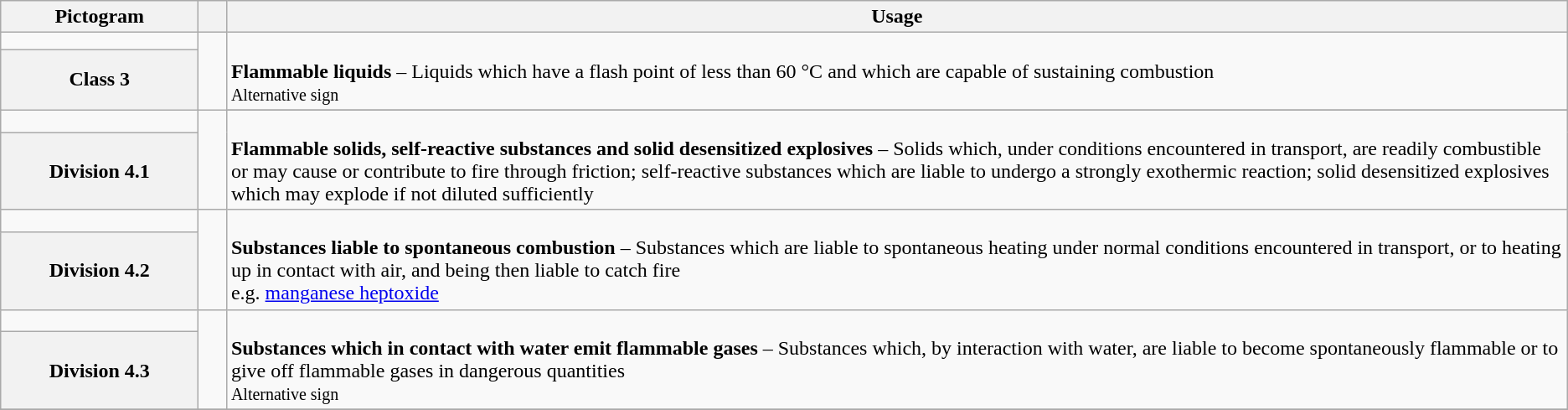<table class="wikitable">
<tr>
<th>Pictogram</th>
<th> </th>
<th>Usage</th>
</tr>
<tr>
<td width=150px align=center></td>
<td rowspan=2 width=15px> </td>
<td rowspan=2><br><strong>Flammable liquids</strong> – Liquids which have a flash point of less than 60 °C and which are capable of sustaining combustion<br> <small>Alternative sign</small></td>
</tr>
<tr>
<th>Class 3</th>
</tr>
<tr>
<td rowspan=2 width=150px align=center></td>
<td rowspan=3 width=15px> </td>
</tr>
<tr>
<td rowspan=2><br><strong>Flammable solids, self-reactive substances and solid desensitized explosives</strong> – Solids which, under conditions encountered in transport, are readily combustible or may cause or contribute to fire through friction; self-reactive substances which are liable to undergo a strongly exothermic reaction; solid desensitized explosives which may explode if not diluted sufficiently</td>
</tr>
<tr>
<th>Division 4.1</th>
</tr>
<tr>
<td width=150px align=center></td>
<td rowspan=2 width=15px> </td>
<td rowspan=2><br><strong>Substances liable to spontaneous combustion</strong> – Substances which are liable to spontaneous heating under normal conditions encountered in transport, or to heating up in contact with air, and being then liable to catch fire<br>e.g. <a href='#'>manganese heptoxide</a></td>
</tr>
<tr>
<th>Division 4.2</th>
</tr>
<tr>
<td width=150px align=center></td>
<td rowspan=2 width=15px> </td>
<td rowspan=2><br><strong>Substances which in contact with water emit flammable gases</strong> – Substances which, by interaction with water, are liable to become spontaneously flammable or to give off flammable gases in dangerous quantities<br> <small>Alternative sign</small></td>
</tr>
<tr>
<th>Division 4.3</th>
</tr>
<tr>
</tr>
</table>
